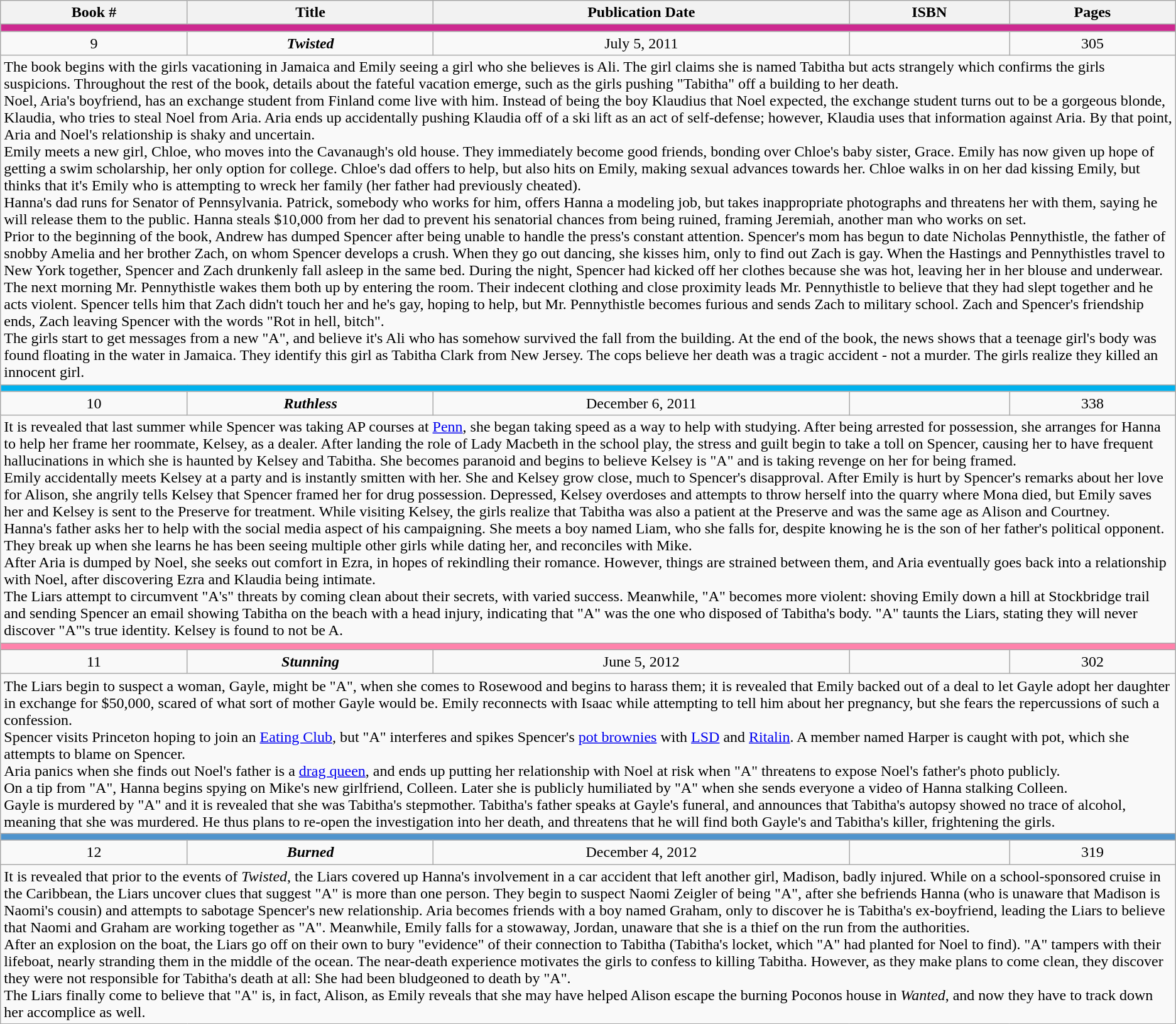<table class="wikitable" style="background-color:#FFFFF">
<tr style="color:black">
<th>Book #</th>
<th>Title</th>
<th>Publication Date</th>
<th>ISBN</th>
<th>Pages</th>
</tr>
<tr>
<td colspan="6" bgcolor="#CD2990"></td>
</tr>
<tr>
<td align="center">9</td>
<td align="center"><strong><em>Twisted</em></strong></td>
<td align="center">July 5, 2011</td>
<td align="center"></td>
<td align="center">305</td>
</tr>
<tr>
<td colspan="6">The book begins with the girls vacationing in Jamaica and Emily seeing a girl who she believes is Ali. The girl claims she is named Tabitha but acts strangely which confirms the girls suspicions. Throughout the rest of the book, details about the fateful vacation emerge, such as the girls pushing "Tabitha" off a building to her death.<br>Noel, Aria's boyfriend, has an exchange student from Finland come  live with him. Instead of being the boy Klaudius that Noel expected, the exchange student turns out to be a gorgeous blonde, Klaudia, who tries to steal Noel from Aria. Aria ends up accidentally pushing Klaudia off of a ski lift as an act of self-defense; however, Klaudia uses that information against Aria. By that point, Aria and Noel's relationship is shaky and uncertain.<br>Emily meets a new girl, Chloe, who moves into the Cavanaugh's old house. They immediately become good friends, bonding over Chloe's baby sister, Grace. Emily has now given up hope of getting a swim scholarship, her only option for college. Chloe's dad offers to help, but also hits on Emily, making sexual advances towards her. Chloe walks in on her dad kissing Emily, but thinks that it's Emily who is attempting to wreck her family (her father had previously cheated).<br>Hanna's dad runs for Senator of Pennsylvania. Patrick, somebody who works for him, offers Hanna a modeling job, but takes inappropriate photographs and threatens her with them, saying he will release them to the public.  Hanna steals $10,000 from her dad to prevent his senatorial chances from being ruined, framing Jeremiah, another man who works on set.<br>Prior to the beginning of the book, Andrew has dumped Spencer after being unable to handle the press's constant attention. Spencer's mom has begun to date Nicholas Pennythistle, the father of snobby Amelia and her brother Zach, on whom Spencer develops a crush.  When they go out dancing, she kisses him, only to find out Zach is gay. When the Hastings and Pennythistles travel to New York together, Spencer and Zach drunkenly fall asleep in the same bed. During the night, Spencer had kicked off her clothes because she was hot, leaving her in her blouse and underwear. The next morning Mr. Pennythistle wakes them both up by entering the room. Their indecent clothing and close proximity leads Mr. Pennythistle to believe that they had slept together and he acts violent. Spencer tells him that Zach didn't touch her and he's gay, hoping to help, but Mr. Pennythistle becomes furious and sends Zach to military school. Zach and Spencer's friendship ends, Zach leaving Spencer with the words "Rot in hell, bitch".<br>The girls start to get messages from a new "A", and believe it's Ali who has somehow survived the fall from the building. At the end of the book, the news shows that a teenage girl's body was found floating in the water in Jamaica. They identify this girl as Tabitha Clark from New Jersey. The cops believe her death was a tragic accident - not a murder. The girls realize they killed an innocent girl.</td>
</tr>
<tr>
<td colspan="6" bgcolor="#00B2EE"></td>
</tr>
<tr>
<td align="center">10</td>
<td align="center"><strong><em>Ruthless</em></strong></td>
<td align="center">December 6, 2011</td>
<td align="center"></td>
<td align="center">338</td>
</tr>
<tr>
<td colspan="6">It is revealed that last summer while Spencer was taking AP courses at <a href='#'>Penn</a>, she began taking speed as a way to help with studying. After being arrested for possession, she arranges for Hanna to help her frame her roommate, Kelsey, as a dealer. After landing the role of Lady Macbeth in the school play, the stress and guilt begin to take a toll on Spencer, causing her to have frequent hallucinations in which she is haunted by Kelsey and Tabitha. She becomes paranoid and begins to believe Kelsey is "A" and is taking revenge on her for being framed.<br>Emily accidentally meets Kelsey at a party and is instantly smitten with her. She and Kelsey grow close, much to Spencer's disapproval. After Emily is hurt by Spencer's remarks about her love for Alison, she angrily tells Kelsey that Spencer framed her for drug possession. Depressed, Kelsey overdoses and attempts to throw herself into the quarry where Mona died, but Emily saves her and Kelsey is sent to the Preserve for treatment. While visiting Kelsey, the girls realize that Tabitha was also a patient at the Preserve and was the same age as Alison and Courtney.<br>Hanna's father asks her to help with the social media aspect of his campaigning. She meets a boy named Liam, who she falls for, despite knowing he is the son of her father's political opponent. They break up when she learns he has been seeing multiple other girls while dating her, and reconciles with Mike.<br>After Aria is dumped by Noel, she seeks out comfort in Ezra, in hopes of rekindling their romance. However, things are strained between them, and Aria eventually goes back into a relationship with Noel, after discovering Ezra and Klaudia being intimate.<br>The Liars attempt to circumvent "A's" threats by coming clean about their secrets, with varied success. Meanwhile, "A" becomes more violent: shoving Emily down a hill at Stockbridge trail and sending Spencer an email showing Tabitha on the beach with a head injury, indicating that "A" was the one who disposed of Tabitha's body. "A" taunts the Liars, stating they will never discover "A"'s true identity. Kelsey is found to not be A.</td>
</tr>
<tr>
<td colspan="6" bgcolor="#FF82AB"></td>
</tr>
<tr>
<td align="center">11</td>
<td align="center"><strong><em>Stunning</em></strong></td>
<td align="center">June 5, 2012</td>
<td align="center"></td>
<td align="center">302</td>
</tr>
<tr>
<td colspan="6">The Liars begin to suspect a woman, Gayle, might be "A", when she comes to Rosewood and begins to harass them; it is revealed that Emily backed out of a deal to let Gayle adopt her daughter in exchange for $50,000, scared of what sort of mother Gayle would be. Emily reconnects with Isaac while attempting to tell him about her pregnancy, but she fears the repercussions of such a confession.<br>Spencer visits Princeton hoping to join an <a href='#'>Eating Club</a>, but "A" interferes and spikes Spencer's <a href='#'>pot brownies</a> with <a href='#'>LSD</a> and <a href='#'>Ritalin</a>. A member named Harper is caught with pot, which she attempts to blame on Spencer.<br>Aria panics when she finds out Noel's father is a <a href='#'>drag queen</a>, and ends up putting her relationship with Noel at risk when "A" threatens  to expose Noel's father's photo publicly.<br>On a tip from "A", Hanna begins spying on Mike's new girlfriend, Colleen. Later she is publicly humiliated by "A" when she sends everyone a video of Hanna stalking Colleen.<br>Gayle is murdered by "A" and it is revealed that she was Tabitha's stepmother. Tabitha's father speaks at Gayle's funeral, and announces that Tabitha's autopsy showed no trace of alcohol, meaning that she was murdered. He thus plans to re-open the investigation into her death, and threatens that he will find both Gayle's and Tabitha's killer, frightening the girls.</td>
</tr>
<tr>
<td colspan="6" bgcolor="#4F94CD"></td>
</tr>
<tr>
<td align="center">12</td>
<td align="center"><strong><em>Burned</em></strong></td>
<td align="center">December 4, 2012</td>
<td align="center"></td>
<td align="center">319</td>
</tr>
<tr>
<td colspan="6">It is revealed that prior to the events of <em>Twisted</em>, the Liars covered up Hanna's involvement in a car accident that left another girl, Madison, badly injured. While on a school-sponsored cruise in the Caribbean, the Liars uncover clues that suggest "A" is more than one person. They begin to suspect Naomi Zeigler of being "A", after she befriends Hanna (who is unaware that Madison is Naomi's cousin) and attempts to sabotage Spencer's new relationship. Aria becomes friends with a boy named Graham, only to discover he is Tabitha's ex-boyfriend, leading the Liars to believe that Naomi and Graham are working together as "A". Meanwhile, Emily falls for a stowaway, Jordan, unaware that she is a thief on the run from the authorities.<br>After an explosion on the boat, the Liars go off on their own to bury "evidence" of their connection to Tabitha (Tabitha's locket, which "A" had planted for Noel to find). "A" tampers with their lifeboat, nearly stranding them in the middle of the ocean. The near-death experience motivates the girls to confess to killing Tabitha. However, as they make plans to come clean, they discover they were not responsible for Tabitha's death at all: She had been bludgeoned to death by "A".<br>The Liars finally come to believe that "A" is, in fact, Alison, as Emily reveals that she may have helped Alison escape the burning Poconos house in <em>Wanted</em>, and now they have to track down her accomplice as well.</td>
</tr>
</table>
